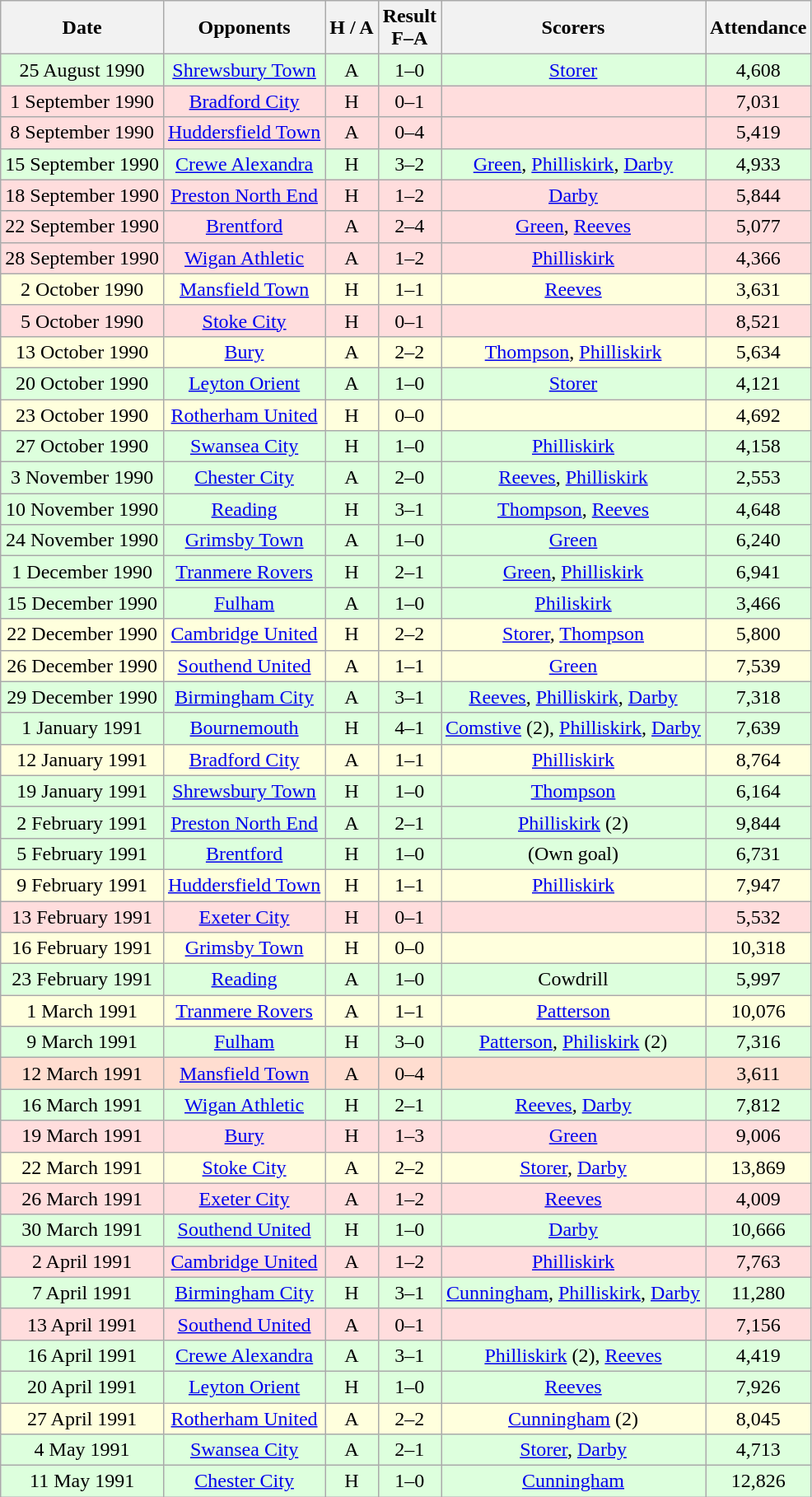<table class="wikitable" style="text-align:center">
<tr>
<th>Date</th>
<th>Opponents</th>
<th>H / A</th>
<th>Result<br>F–A</th>
<th>Scorers</th>
<th>Attendance</th>
</tr>
<tr bgcolor="#ddffdd">
<td>25 August 1990</td>
<td><a href='#'>Shrewsbury Town</a></td>
<td>A</td>
<td>1–0</td>
<td><a href='#'>Storer</a></td>
<td>4,608</td>
</tr>
<tr bgcolor="#ffdddd">
<td>1 September 1990</td>
<td><a href='#'>Bradford City</a></td>
<td>H</td>
<td>0–1</td>
<td></td>
<td>7,031</td>
</tr>
<tr bgcolor="#ffdddd">
<td>8 September 1990</td>
<td><a href='#'>Huddersfield Town</a></td>
<td>A</td>
<td>0–4</td>
<td></td>
<td>5,419</td>
</tr>
<tr bgcolor="#ddffdd">
<td>15 September 1990</td>
<td><a href='#'>Crewe Alexandra</a></td>
<td>H</td>
<td>3–2</td>
<td><a href='#'>Green</a>, <a href='#'>Philliskirk</a>, <a href='#'>Darby</a></td>
<td>4,933</td>
</tr>
<tr bgcolor="#ffdddd">
<td>18 September 1990</td>
<td><a href='#'>Preston North End</a></td>
<td>H</td>
<td>1–2</td>
<td><a href='#'>Darby</a></td>
<td>5,844</td>
</tr>
<tr bgcolor="#ffdddd">
<td>22 September 1990</td>
<td><a href='#'>Brentford</a></td>
<td>A</td>
<td>2–4</td>
<td><a href='#'>Green</a>, <a href='#'>Reeves</a></td>
<td>5,077</td>
</tr>
<tr bgcolor="#ffdddd">
<td>28 September 1990</td>
<td><a href='#'>Wigan Athletic</a></td>
<td>A</td>
<td>1–2</td>
<td><a href='#'>Philliskirk</a></td>
<td>4,366</td>
</tr>
<tr bgcolor="#ffffdd">
<td>2 October 1990</td>
<td><a href='#'>Mansfield Town</a></td>
<td>H</td>
<td>1–1</td>
<td><a href='#'>Reeves</a></td>
<td>3,631</td>
</tr>
<tr bgcolor="#ffdddd">
<td>5 October 1990</td>
<td><a href='#'>Stoke City</a></td>
<td>H</td>
<td>0–1</td>
<td></td>
<td>8,521</td>
</tr>
<tr bgcolor="#ffffdd">
<td>13 October 1990</td>
<td><a href='#'>Bury</a></td>
<td>A</td>
<td>2–2</td>
<td><a href='#'>Thompson</a>, <a href='#'>Philliskirk</a></td>
<td>5,634</td>
</tr>
<tr bgcolor="#ddffdd">
<td>20 October 1990</td>
<td><a href='#'>Leyton Orient</a></td>
<td>A</td>
<td>1–0</td>
<td><a href='#'>Storer</a></td>
<td>4,121</td>
</tr>
<tr bgcolor="#ffffdd">
<td>23 October 1990</td>
<td><a href='#'>Rotherham United</a></td>
<td>H</td>
<td>0–0</td>
<td></td>
<td>4,692</td>
</tr>
<tr bgcolor="#ddffdd">
<td>27 October 1990</td>
<td><a href='#'>Swansea City</a></td>
<td>H</td>
<td>1–0</td>
<td><a href='#'>Philliskirk</a></td>
<td>4,158</td>
</tr>
<tr bgcolor="#ddffdd">
<td>3 November 1990</td>
<td><a href='#'>Chester City</a></td>
<td>A</td>
<td>2–0</td>
<td><a href='#'>Reeves</a>, <a href='#'>Philliskirk</a></td>
<td>2,553</td>
</tr>
<tr bgcolor="#ddffdd">
<td>10 November 1990</td>
<td><a href='#'>Reading</a></td>
<td>H</td>
<td>3–1</td>
<td><a href='#'>Thompson</a>, <a href='#'>Reeves</a></td>
<td>4,648</td>
</tr>
<tr bgcolor="#ddffdd">
<td>24 November 1990</td>
<td><a href='#'>Grimsby Town</a></td>
<td>A</td>
<td>1–0</td>
<td><a href='#'>Green</a></td>
<td>6,240</td>
</tr>
<tr bgcolor="#ddffdd">
<td>1 December 1990</td>
<td><a href='#'>Tranmere Rovers</a></td>
<td>H</td>
<td>2–1</td>
<td><a href='#'>Green</a>, <a href='#'>Philliskirk</a></td>
<td>6,941</td>
</tr>
<tr bgcolor="#ddffdd">
<td>15 December 1990</td>
<td><a href='#'>Fulham</a></td>
<td>A</td>
<td>1–0</td>
<td><a href='#'>Philiskirk</a></td>
<td>3,466</td>
</tr>
<tr bgcolor="#ffffdd">
<td>22 December 1990</td>
<td><a href='#'>Cambridge United</a></td>
<td>H</td>
<td>2–2</td>
<td><a href='#'>Storer</a>, <a href='#'>Thompson</a></td>
<td>5,800</td>
</tr>
<tr bgcolor="#ffffdd">
<td>26 December 1990</td>
<td><a href='#'>Southend United</a></td>
<td>A</td>
<td>1–1</td>
<td><a href='#'>Green</a></td>
<td>7,539</td>
</tr>
<tr bgcolor="#ddffdd">
<td>29 December 1990</td>
<td><a href='#'>Birmingham City</a></td>
<td>A</td>
<td>3–1</td>
<td><a href='#'>Reeves</a>, <a href='#'>Philliskirk</a>, <a href='#'>Darby</a></td>
<td>7,318</td>
</tr>
<tr bgcolor="#ddffdd">
<td>1 January 1991</td>
<td><a href='#'>Bournemouth</a></td>
<td>H</td>
<td>4–1</td>
<td><a href='#'>Comstive</a> (2), <a href='#'>Philliskirk</a>, <a href='#'>Darby</a></td>
<td>7,639</td>
</tr>
<tr bgcolor="#ffffdd">
<td>12 January 1991</td>
<td><a href='#'>Bradford City</a></td>
<td>A</td>
<td>1–1</td>
<td><a href='#'>Philliskirk</a></td>
<td>8,764</td>
</tr>
<tr bgcolor="#ddffdd">
<td>19 January 1991</td>
<td><a href='#'>Shrewsbury Town</a></td>
<td>H</td>
<td>1–0</td>
<td><a href='#'>Thompson</a></td>
<td>6,164</td>
</tr>
<tr bgcolor="#ddffdd">
<td>2 February 1991</td>
<td><a href='#'>Preston North End</a></td>
<td>A</td>
<td>2–1</td>
<td><a href='#'>Philliskirk</a> (2)</td>
<td>9,844</td>
</tr>
<tr bgcolor="#ddffdd">
<td>5 February 1991</td>
<td><a href='#'>Brentford</a></td>
<td>H</td>
<td>1–0</td>
<td>(Own goal)</td>
<td>6,731</td>
</tr>
<tr bgcolor="#ffffdd">
<td>9 February 1991</td>
<td><a href='#'>Huddersfield Town</a></td>
<td>H</td>
<td>1–1</td>
<td><a href='#'>Philliskirk</a></td>
<td>7,947</td>
</tr>
<tr bgcolor="#ffdddd">
<td>13 February 1991</td>
<td><a href='#'>Exeter City</a></td>
<td>H</td>
<td>0–1</td>
<td></td>
<td>5,532</td>
</tr>
<tr bgcolor="#ffffdd">
<td>16 February 1991</td>
<td><a href='#'>Grimsby Town</a></td>
<td>H</td>
<td>0–0</td>
<td></td>
<td>10,318</td>
</tr>
<tr bgcolor="#ddffdd">
<td>23 February 1991</td>
<td><a href='#'>Reading</a></td>
<td>A</td>
<td>1–0</td>
<td>Cowdrill</td>
<td>5,997</td>
</tr>
<tr bgcolor="#ffffdd">
<td>1 March 1991</td>
<td><a href='#'>Tranmere Rovers</a></td>
<td>A</td>
<td>1–1</td>
<td><a href='#'>Patterson</a></td>
<td>10,076</td>
</tr>
<tr bgcolor="#ddffdd">
<td>9 March 1991</td>
<td><a href='#'>Fulham</a></td>
<td>H</td>
<td>3–0</td>
<td><a href='#'>Patterson</a>, <a href='#'>Philiskirk</a> (2)</td>
<td>7,316</td>
</tr>
<tr bgcolor="#ffddd">
<td>12 March 1991</td>
<td><a href='#'>Mansfield Town</a></td>
<td>A</td>
<td>0–4</td>
<td></td>
<td>3,611</td>
</tr>
<tr bgcolor="#ddffdd">
<td>16 March 1991</td>
<td><a href='#'>Wigan Athletic</a></td>
<td>H</td>
<td>2–1</td>
<td><a href='#'>Reeves</a>, <a href='#'>Darby</a></td>
<td>7,812</td>
</tr>
<tr bgcolor="#ffdddd">
<td>19 March 1991</td>
<td><a href='#'>Bury</a></td>
<td>H</td>
<td>1–3</td>
<td><a href='#'>Green</a></td>
<td>9,006</td>
</tr>
<tr bgcolor="#ffffdd">
<td>22 March 1991</td>
<td><a href='#'>Stoke City</a></td>
<td>A</td>
<td>2–2</td>
<td><a href='#'>Storer</a>, <a href='#'>Darby</a></td>
<td>13,869</td>
</tr>
<tr bgcolor="#ffdddd">
<td>26 March 1991</td>
<td><a href='#'>Exeter City</a></td>
<td>A</td>
<td>1–2</td>
<td><a href='#'>Reeves</a></td>
<td>4,009</td>
</tr>
<tr bgcolor="#ddffdd">
<td>30 March 1991</td>
<td><a href='#'>Southend United</a></td>
<td>H</td>
<td>1–0</td>
<td><a href='#'>Darby</a></td>
<td>10,666</td>
</tr>
<tr bgcolor="#ffdddd">
<td>2 April 1991</td>
<td><a href='#'>Cambridge United</a></td>
<td>A</td>
<td>1–2</td>
<td><a href='#'>Philliskirk</a></td>
<td>7,763</td>
</tr>
<tr bgcolor="#ddffdd">
<td>7 April 1991</td>
<td><a href='#'>Birmingham City</a></td>
<td>H</td>
<td>3–1</td>
<td><a href='#'>Cunningham</a>, <a href='#'>Philliskirk</a>, <a href='#'>Darby</a></td>
<td>11,280</td>
</tr>
<tr bgcolor="#ffdddd">
<td>13 April 1991</td>
<td><a href='#'>Southend United</a></td>
<td>A</td>
<td>0–1</td>
<td></td>
<td>7,156</td>
</tr>
<tr bgcolor="#ddffdd">
<td>16 April 1991</td>
<td><a href='#'>Crewe Alexandra</a></td>
<td>A</td>
<td>3–1</td>
<td><a href='#'>Philliskirk</a> (2), <a href='#'>Reeves</a></td>
<td>4,419</td>
</tr>
<tr bgcolor="#ddffdd">
<td>20 April 1991</td>
<td><a href='#'>Leyton Orient</a></td>
<td>H</td>
<td>1–0</td>
<td><a href='#'>Reeves</a></td>
<td>7,926</td>
</tr>
<tr bgcolor="#ffffdd">
<td>27 April 1991</td>
<td><a href='#'>Rotherham United</a></td>
<td>A</td>
<td>2–2</td>
<td><a href='#'>Cunningham</a> (2)</td>
<td>8,045</td>
</tr>
<tr bgcolor="#ddffdd">
<td>4 May 1991</td>
<td><a href='#'>Swansea City</a></td>
<td>A</td>
<td>2–1</td>
<td><a href='#'>Storer</a>, <a href='#'>Darby</a></td>
<td>4,713</td>
</tr>
<tr bgcolor="#ddffdd">
<td>11 May 1991</td>
<td><a href='#'>Chester City</a></td>
<td>H</td>
<td>1–0</td>
<td><a href='#'>Cunningham</a></td>
<td>12,826</td>
</tr>
</table>
